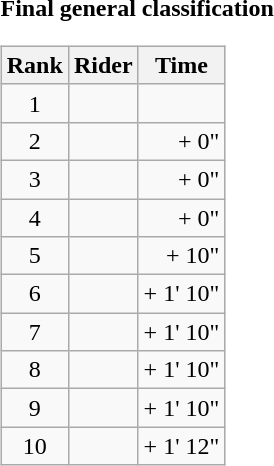<table>
<tr>
<td><strong>Final general classification</strong><br><table class="wikitable">
<tr>
<th scope="col">Rank</th>
<th scope="col">Rider</th>
<th scope="col">Time</th>
</tr>
<tr>
<td style="text-align:center;">1</td>
<td></td>
<td style="text-align:right;"></td>
</tr>
<tr>
<td style="text-align:center;">2</td>
<td></td>
<td style="text-align:right;">+ 0"</td>
</tr>
<tr>
<td style="text-align:center;">3</td>
<td></td>
<td style="text-align:right;">+ 0"</td>
</tr>
<tr>
<td style="text-align:center;">4</td>
<td></td>
<td style="text-align:right;">+ 0"</td>
</tr>
<tr>
<td style="text-align:center;">5</td>
<td></td>
<td style="text-align:right;">+ 10"</td>
</tr>
<tr>
<td style="text-align:center;">6</td>
<td></td>
<td style="text-align:right;">+ 1' 10"</td>
</tr>
<tr>
<td style="text-align:center;">7</td>
<td></td>
<td style="text-align:right;">+ 1' 10"</td>
</tr>
<tr>
<td style="text-align:center;">8</td>
<td></td>
<td style="text-align:right;">+ 1' 10"</td>
</tr>
<tr>
<td style="text-align:center;">9</td>
<td></td>
<td style="text-align:right;">+ 1' 10"</td>
</tr>
<tr>
<td style="text-align:center;">10</td>
<td></td>
<td style="text-align:right;">+ 1' 12"</td>
</tr>
</table>
</td>
</tr>
</table>
